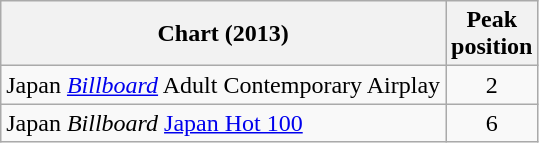<table class="wikitable sortable">
<tr>
<th>Chart (2013)</th>
<th>Peak<br>position</th>
</tr>
<tr>
<td>Japan <em><a href='#'>Billboard</a></em> Adult Contemporary Airplay</td>
<td align="center">2</td>
</tr>
<tr>
<td>Japan <em>Billboard</em> <a href='#'>Japan Hot 100</a></td>
<td align="center">6</td>
</tr>
</table>
